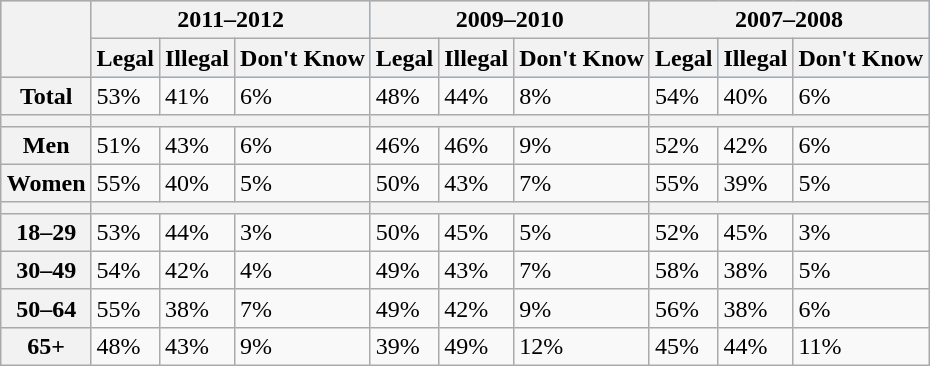<table class="wikitable" style="margin:1em auto;">
<tr style="background:#a0d0ff;">
<th rowspan="2"></th>
<th colspan="3">2011–2012</th>
<th colspan="3">2009–2010</th>
<th colspan="3">2007–2008</th>
</tr>
<tr style="background:#a0d0ff;">
<th>Legal</th>
<th>Illegal</th>
<th>Don't Know</th>
<th>Legal</th>
<th>Illegal</th>
<th>Don't Know</th>
<th>Legal</th>
<th>Illegal</th>
<th>Don't Know</th>
</tr>
<tr>
<th>Total</th>
<td>53%</td>
<td>41%</td>
<td>6%</td>
<td>48%</td>
<td>44%</td>
<td>8%</td>
<td>54%</td>
<td>40%</td>
<td>6%</td>
</tr>
<tr>
<th></th>
<th colspan="3"></th>
<th colspan="3"></th>
<th colspan="3"></th>
</tr>
<tr>
<th>Men</th>
<td>51%</td>
<td>43%</td>
<td>6%</td>
<td>46%</td>
<td>46%</td>
<td>9%</td>
<td>52%</td>
<td>42%</td>
<td>6%</td>
</tr>
<tr>
<th>Women</th>
<td>55%</td>
<td>40%</td>
<td>5%</td>
<td>50%</td>
<td>43%</td>
<td>7%</td>
<td>55%</td>
<td>39%</td>
<td>5%</td>
</tr>
<tr>
<th></th>
<th colspan="3"></th>
<th colspan="3"></th>
<th colspan="3"></th>
</tr>
<tr>
<th>18–29</th>
<td>53%</td>
<td>44%</td>
<td>3%</td>
<td>50%</td>
<td>45%</td>
<td>5%</td>
<td>52%</td>
<td>45%</td>
<td>3%</td>
</tr>
<tr>
<th>30–49</th>
<td>54%</td>
<td>42%</td>
<td>4%</td>
<td>49%</td>
<td>43%</td>
<td>7%</td>
<td>58%</td>
<td>38%</td>
<td>5%</td>
</tr>
<tr>
<th>50–64</th>
<td>55%</td>
<td>38%</td>
<td>7%</td>
<td>49%</td>
<td>42%</td>
<td>9%</td>
<td>56%</td>
<td>38%</td>
<td>6%</td>
</tr>
<tr>
<th>65+</th>
<td>48%</td>
<td>43%</td>
<td>9%</td>
<td>39%</td>
<td>49%</td>
<td>12%</td>
<td>45%</td>
<td>44%</td>
<td>11%</td>
</tr>
</table>
